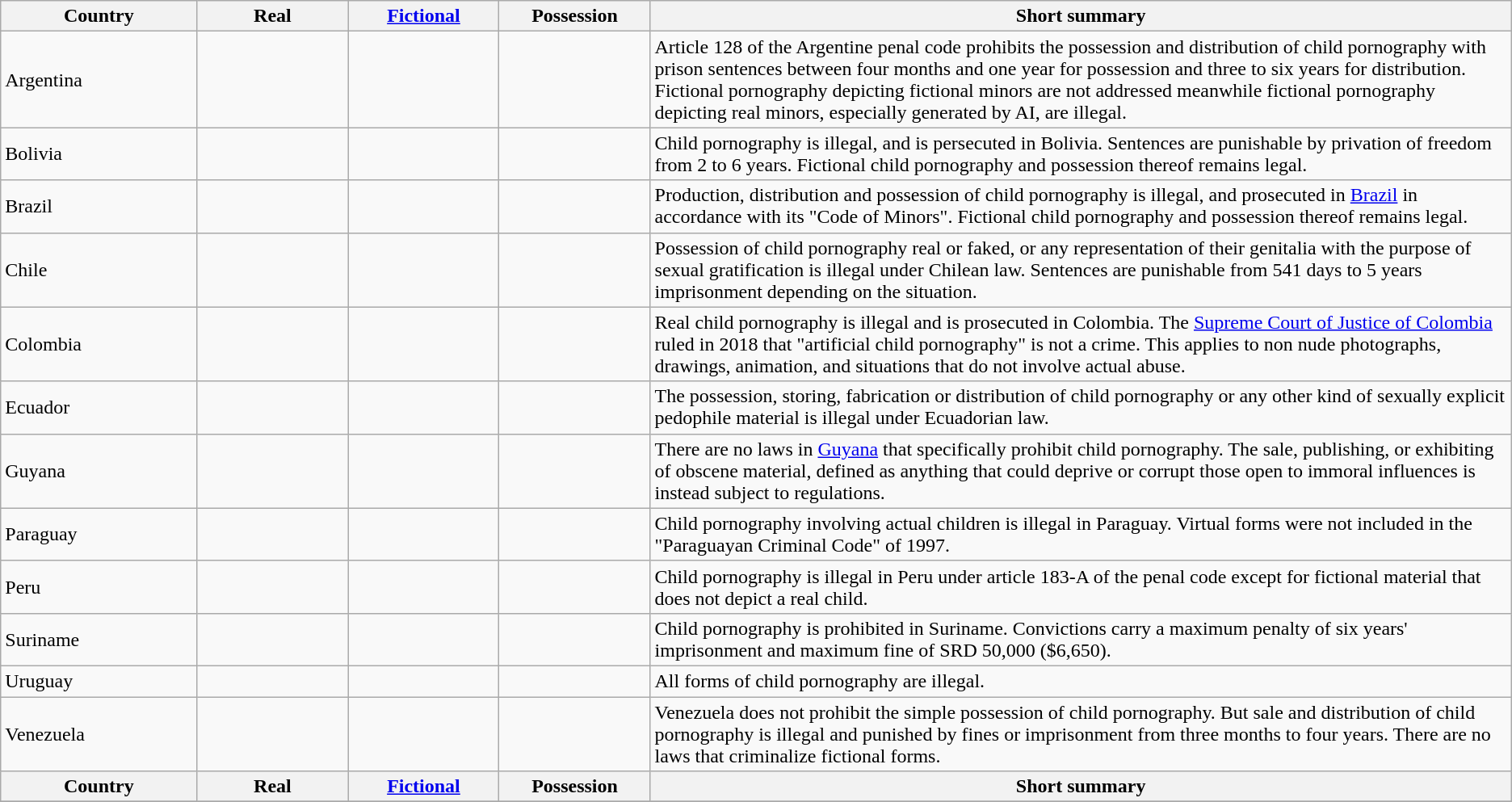<table class="wikitable sortable">
<tr>
<th style="width: 13%">Country</th>
<th style="width: 10%">Real</th>
<th style="width: 10%"><a href='#'>Fictional</a></th>
<th style="width: 10%">Possession</th>
<th style="width: 57%" class="unsortable">Short summary</th>
</tr>
<tr>
<td>Argentina</td>
<td></td>
<td></td>
<td></td>
<td>Article 128 of the Argentine penal code prohibits the possession and distribution of child pornography with prison sentences between four months and one year for possession and three to six years for distribution. Fictional pornography depicting fictional minors are not addressed  meanwhile fictional pornography depicting real minors, especially generated by AI, are illegal.</td>
</tr>
<tr>
<td>Bolivia</td>
<td></td>
<td></td>
<td></td>
<td>Child pornography is illegal, and is persecuted in Bolivia. Sentences are punishable by privation of freedom from 2 to 6 years. Fictional child pornography and possession thereof remains legal.</td>
</tr>
<tr>
<td>Brazil</td>
<td></td>
<td> </td>
<td></td>
<td>Production, distribution and possession of child pornography is illegal, and prosecuted in <a href='#'>Brazil</a> in accordance with its "Code of Minors". Fictional child pornography and possession thereof remains legal.</td>
</tr>
<tr>
<td>Chile</td>
<td></td>
<td></td>
<td></td>
<td>Possession of child pornography real or faked, or any representation of their genitalia with the purpose of sexual gratification is illegal under Chilean law. Sentences are punishable from 541 days to 5 years imprisonment depending on the situation.</td>
</tr>
<tr>
<td>Colombia</td>
<td></td>
<td></td>
<td></td>
<td>Real child pornography is illegal and is prosecuted in Colombia. The <a href='#'>Supreme Court of Justice of Colombia</a> ruled in 2018 that "artificial child pornography" is not a crime. This applies to non nude photographs, drawings, animation, and situations that do not involve actual abuse.</td>
</tr>
<tr>
<td>Ecuador</td>
<td></td>
<td></td>
<td></td>
<td>The possession, storing, fabrication or distribution of child pornography or any other kind of sexually explicit pedophile material is illegal under Ecuadorian law.</td>
</tr>
<tr>
<td>Guyana</td>
<td></td>
<td></td>
<td></td>
<td>There are no laws in <a href='#'>Guyana</a> that specifically prohibit child pornography. The sale, publishing, or exhibiting of obscene material, defined as anything that could deprive or corrupt those open to immoral influences is instead subject to regulations.</td>
</tr>
<tr>
<td>Paraguay</td>
<td></td>
<td></td>
<td></td>
<td>Child pornography involving actual children is illegal in Paraguay. Virtual forms were not included in the "Paraguayan Criminal Code" of 1997.</td>
</tr>
<tr>
<td>Peru</td>
<td></td>
<td></td>
<td></td>
<td>Child pornography is illegal in Peru under article 183-A of the penal code except for fictional material that does not depict a real child.</td>
</tr>
<tr>
<td>Suriname</td>
<td></td>
<td></td>
<td></td>
<td>Child pornography is prohibited in Suriname. Convictions carry a maximum penalty of six years' imprisonment and maximum fine of SRD 50,000 ($6,650).</td>
</tr>
<tr>
<td>Uruguay</td>
<td></td>
<td></td>
<td></td>
<td>All forms of child pornography are illegal.</td>
</tr>
<tr>
<td>Venezuela</td>
<td></td>
<td></td>
<td></td>
<td>Venezuela does not prohibit the simple possession of child pornography. But sale and distribution of child pornography is illegal and punished by fines or imprisonment from three months to four years. There are no laws that criminalize fictional forms.</td>
</tr>
<tr>
<th style="width: 13%">Country</th>
<th style="width: 10%">Real</th>
<th style="width: 10%"><a href='#'>Fictional</a></th>
<th style="width: 10%">Possession</th>
<th style="width: 57%" class="unsortable">Short summary</th>
</tr>
<tr>
</tr>
</table>
